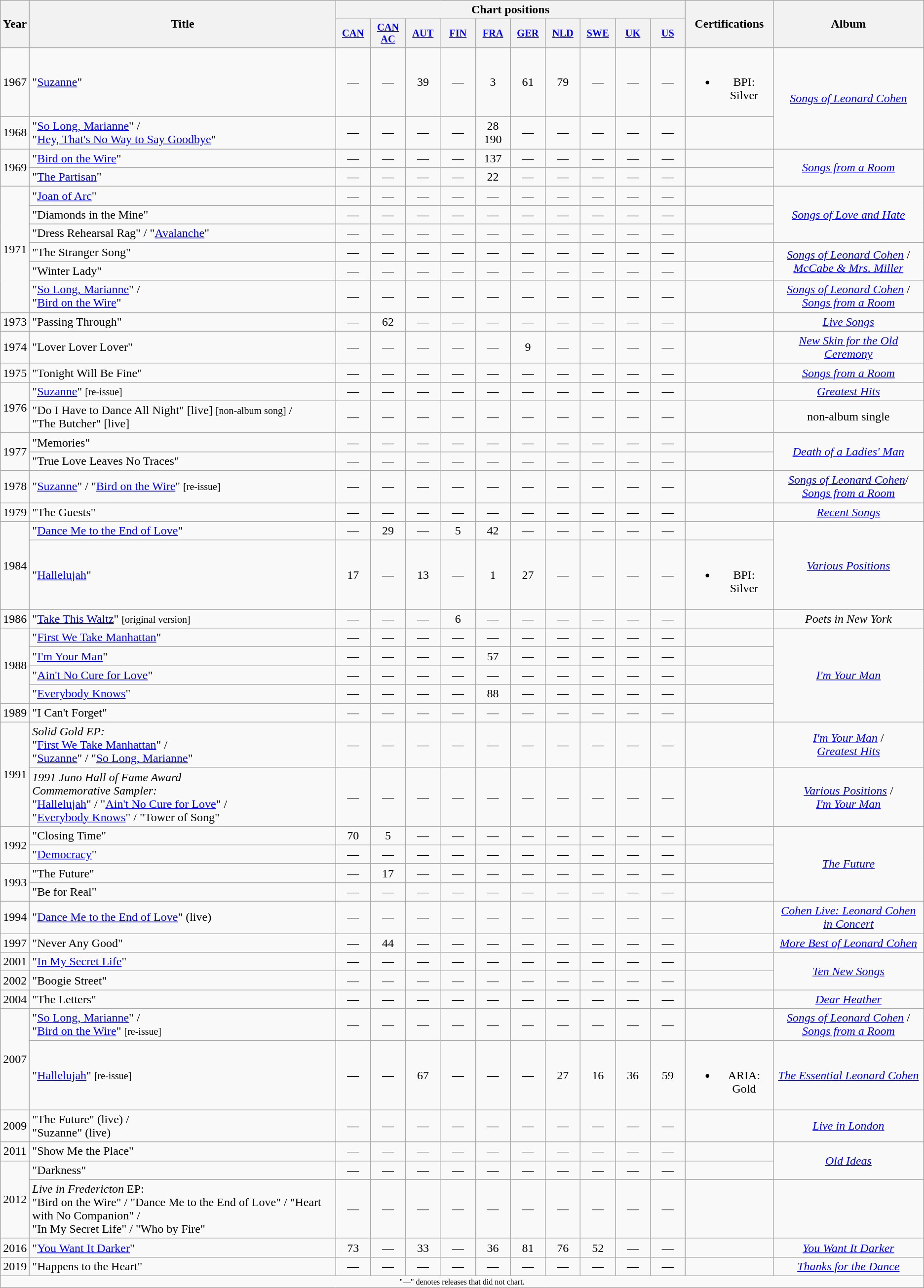<table class="wikitable" style="text-align:center;">
<tr>
<th rowspan="2">Year</th>
<th rowspan="2">Title</th>
<th colspan="10">Chart positions</th>
<th rowspan="2">Certifications</th>
<th rowspan="2">Album</th>
</tr>
<tr>
<th style="width:3em;font-size:85%"><a href='#'>CAN</a><br></th>
<th style="width:3em;font-size:85%"><a href='#'>CAN AC</a><br></th>
<th style="width:3em;font-size:85%"><a href='#'>AUT</a><br></th>
<th style="width:3em;font-size:85%"><a href='#'>FIN</a><br></th>
<th style="width:3em;font-size:85%"><a href='#'>FRA</a><br></th>
<th style="width:3em;font-size:85%"><a href='#'>GER</a><br></th>
<th style="width:3em;font-size:85%"><a href='#'>NLD</a><br></th>
<th style="width:3em;font-size:85%"><a href='#'>SWE</a><br></th>
<th style="width:3em;font-size:85%"><a href='#'>UK</a><br></th>
<th style="width:3em;font-size:85%"><a href='#'>US</a><br></th>
</tr>
<tr>
<td>1967</td>
<td style="text-align:left;">"<a href='#'>Suzanne</a>"</td>
<td>—</td>
<td>—</td>
<td>39</td>
<td>—</td>
<td>3</td>
<td>61</td>
<td>79</td>
<td>—</td>
<td>—</td>
<td>—</td>
<td><br><ul><li>BPI: Silver</li></ul></td>
<td rowspan="2"><em><a href='#'>Songs of Leonard Cohen</a></em></td>
</tr>
<tr>
<td>1968</td>
<td style="text-align:left;">"<a href='#'>So Long, Marianne</a>" /<br> "<a href='#'>Hey, That's No Way to Say Goodbye</a>"</td>
<td>—</td>
<td>—</td>
<td>—</td>
<td>—</td>
<td>28<br>190</td>
<td>—</td>
<td>—</td>
<td>—</td>
<td>—</td>
<td>—</td>
<td></td>
</tr>
<tr>
<td rowspan="2">1969</td>
<td style="text-align:left;">"<a href='#'>Bird on the Wire</a>"</td>
<td>—</td>
<td>—</td>
<td>—</td>
<td>—</td>
<td>137</td>
<td>—</td>
<td>—</td>
<td>—</td>
<td>—</td>
<td>—</td>
<td></td>
<td rowspan="2"><em><a href='#'>Songs from a Room</a></em></td>
</tr>
<tr>
<td style="text-align:left;">"<a href='#'>The Partisan</a>"</td>
<td>—</td>
<td>—</td>
<td>—</td>
<td>—</td>
<td>22</td>
<td>—</td>
<td>—</td>
<td>—</td>
<td>—</td>
<td>—</td>
<td></td>
</tr>
<tr>
<td rowspan="6">1971</td>
<td style="text-align:left;">"<a href='#'>Joan of Arc</a>"</td>
<td>—</td>
<td>—</td>
<td>—</td>
<td>—</td>
<td>—</td>
<td>—</td>
<td>—</td>
<td>—</td>
<td>—</td>
<td>—</td>
<td></td>
<td rowspan="3"><em><a href='#'>Songs of Love and Hate</a></em></td>
</tr>
<tr>
<td style="text-align:left;">"Diamonds in the Mine"</td>
<td>—</td>
<td>—</td>
<td>—</td>
<td>—</td>
<td>—</td>
<td>—</td>
<td>—</td>
<td>—</td>
<td>—</td>
<td>—</td>
<td></td>
</tr>
<tr>
<td style="text-align:left;">"Dress Rehearsal Rag" / "<a href='#'>Avalanche</a>"</td>
<td>—</td>
<td>—</td>
<td>—</td>
<td>—</td>
<td>—</td>
<td>—</td>
<td>—</td>
<td>—</td>
<td>—</td>
<td>—</td>
<td></td>
</tr>
<tr>
<td style="text-align:left;">"The Stranger Song"</td>
<td>—</td>
<td>—</td>
<td>—</td>
<td>—</td>
<td>—</td>
<td>—</td>
<td>—</td>
<td>—</td>
<td>—</td>
<td>—</td>
<td></td>
<td rowspan="2"><em><a href='#'>Songs of Leonard Cohen</a></em> /<br><em><a href='#'>McCabe & Mrs. Miller</a></em></td>
</tr>
<tr>
<td style="text-align:left;">"Winter Lady"</td>
<td>—</td>
<td>—</td>
<td>—</td>
<td>—</td>
<td>—</td>
<td>—</td>
<td>—</td>
<td>—</td>
<td>—</td>
<td>—</td>
<td></td>
</tr>
<tr>
<td style="text-align:left;">"<a href='#'>So Long, Marianne</a>" /<br> "<a href='#'>Bird on the Wire</a>"</td>
<td>—</td>
<td>—</td>
<td>—</td>
<td>—</td>
<td>—</td>
<td>—</td>
<td>—</td>
<td>—</td>
<td>—</td>
<td>—</td>
<td></td>
<td><em><a href='#'>Songs of Leonard Cohen</a></em> /<br><em><a href='#'>Songs from a Room</a></em></td>
</tr>
<tr>
<td>1973</td>
<td style="text-align:left;">"Passing Through"</td>
<td>—</td>
<td>62</td>
<td>—</td>
<td>—</td>
<td>—</td>
<td>—</td>
<td>—</td>
<td>—</td>
<td>—</td>
<td>—</td>
<td></td>
<td><em><a href='#'>Live Songs</a></em></td>
</tr>
<tr>
<td>1974</td>
<td style="text-align:left;">"Lover Lover Lover"</td>
<td>—</td>
<td>—</td>
<td>—</td>
<td>—</td>
<td>—</td>
<td>9</td>
<td>—</td>
<td>—</td>
<td>—</td>
<td>—</td>
<td></td>
<td><em><a href='#'>New Skin for the Old Ceremony</a></em></td>
</tr>
<tr>
<td>1975</td>
<td style="text-align:left;">"Tonight Will Be Fine"</td>
<td>—</td>
<td>—</td>
<td>—</td>
<td>—</td>
<td>—</td>
<td>—</td>
<td>—</td>
<td>—</td>
<td>—</td>
<td>—</td>
<td></td>
<td><em><a href='#'>Songs from a Room</a></em></td>
</tr>
<tr>
<td rowspan="2">1976</td>
<td style="text-align:left;">"<a href='#'>Suzanne</a>" <small>[re-issue]</small></td>
<td>—</td>
<td>—</td>
<td>—</td>
<td>—</td>
<td>—</td>
<td>—</td>
<td>—</td>
<td>—</td>
<td>—</td>
<td>—</td>
<td></td>
<td><em><a href='#'>Greatest Hits</a></em></td>
</tr>
<tr>
<td style="text-align:left;">"Do I Have to Dance All Night" [live] <small>[non-album song]</small> /<br>"The Butcher" [live]</td>
<td>—</td>
<td>—</td>
<td>—</td>
<td>—</td>
<td>—</td>
<td>—</td>
<td>—</td>
<td>—</td>
<td>—</td>
<td>—</td>
<td></td>
<td>non-album single</td>
</tr>
<tr>
<td rowspan="2">1977</td>
<td style="text-align:left;">"Memories"</td>
<td>—</td>
<td>—</td>
<td>—</td>
<td>—</td>
<td>—</td>
<td>—</td>
<td>—</td>
<td>—</td>
<td>—</td>
<td>—</td>
<td></td>
<td rowspan="2"><em><a href='#'>Death of a Ladies' Man</a></em></td>
</tr>
<tr>
<td style="text-align:left;">"True Love Leaves No Traces"</td>
<td>—</td>
<td>—</td>
<td>—</td>
<td>—</td>
<td>—</td>
<td>—</td>
<td>—</td>
<td>—</td>
<td>—</td>
<td>—</td>
<td></td>
</tr>
<tr>
<td>1978</td>
<td style="text-align:left;">"<a href='#'>Suzanne</a>" / "<a href='#'>Bird on the Wire</a>" <small>[re-issue]</small></td>
<td>—</td>
<td>—</td>
<td>—</td>
<td>—</td>
<td>—</td>
<td>—</td>
<td>—</td>
<td>—</td>
<td>—</td>
<td>—</td>
<td></td>
<td><em><a href='#'>Songs of Leonard Cohen</a></em>/<br><em><a href='#'>Songs from a Room</a></em></td>
</tr>
<tr>
<td>1979</td>
<td style="text-align:left;">"The Guests"</td>
<td>—</td>
<td>—</td>
<td>—</td>
<td>—</td>
<td>—</td>
<td>—</td>
<td>—</td>
<td>—</td>
<td>—</td>
<td>—</td>
<td></td>
<td><em><a href='#'>Recent Songs</a></em></td>
</tr>
<tr>
<td rowspan="2">1984</td>
<td style="text-align:left;">"<a href='#'>Dance Me to the End of Love</a>"</td>
<td>—</td>
<td>29</td>
<td>—</td>
<td>5</td>
<td>42</td>
<td>—</td>
<td>—</td>
<td>—</td>
<td>—</td>
<td>—</td>
<td></td>
<td rowspan="2"><em><a href='#'>Various Positions</a></em></td>
</tr>
<tr>
<td style="text-align:left;">"<a href='#'>Hallelujah</a>"</td>
<td>17</td>
<td>—</td>
<td>13</td>
<td>—</td>
<td>1</td>
<td>27</td>
<td>—</td>
<td>—</td>
<td>—</td>
<td>—</td>
<td><br><ul><li>BPI: Silver</li></ul></td>
</tr>
<tr>
<td>1986</td>
<td style="text-align:left;">"<a href='#'>Take This Waltz</a>" <small>[original version]</small></td>
<td>—</td>
<td>—</td>
<td>—</td>
<td>6</td>
<td>—</td>
<td>—</td>
<td>—</td>
<td>—</td>
<td>—</td>
<td>—</td>
<td></td>
<td><em>Poets in New York</em></td>
</tr>
<tr>
<td rowspan="4">1988</td>
<td style="text-align:left;">"<a href='#'>First We Take Manhattan</a>"</td>
<td>—</td>
<td>—</td>
<td>—</td>
<td>—</td>
<td>—</td>
<td>—</td>
<td>—</td>
<td>—</td>
<td>—</td>
<td>—</td>
<td></td>
<td rowspan="5"><em><a href='#'>I'm Your Man</a></em></td>
</tr>
<tr>
<td style="text-align:left;">"<a href='#'>I'm Your Man</a>"</td>
<td>—</td>
<td>—</td>
<td>—</td>
<td>—</td>
<td>57</td>
<td>—</td>
<td>—</td>
<td>—</td>
<td>—</td>
<td>—</td>
<td></td>
</tr>
<tr>
<td style="text-align:left;">"<a href='#'>Ain't No Cure for Love</a>"</td>
<td>—</td>
<td>—</td>
<td>—</td>
<td>—</td>
<td>—</td>
<td>—</td>
<td>—</td>
<td>—</td>
<td>—</td>
<td>—</td>
<td></td>
</tr>
<tr>
<td style="text-align:left;">"<a href='#'>Everybody Knows</a>"</td>
<td>—</td>
<td>—</td>
<td>—</td>
<td>—</td>
<td>88</td>
<td>—</td>
<td>—</td>
<td>—</td>
<td>—</td>
<td>—</td>
<td></td>
</tr>
<tr>
<td>1989</td>
<td style="text-align:left;">"I Can't Forget"</td>
<td>—</td>
<td>—</td>
<td>—</td>
<td>—</td>
<td>—</td>
<td>—</td>
<td>—</td>
<td>—</td>
<td>—</td>
<td>—</td>
<td></td>
</tr>
<tr>
<td rowspan="2">1991</td>
<td style="text-align:left;"><em>Solid Gold EP:</em><br>"<a href='#'>First We Take Manhattan</a>" /<br> "<a href='#'>Suzanne</a>" / "<a href='#'>So Long, Marianne</a>"</td>
<td>—</td>
<td>—</td>
<td>—</td>
<td>—</td>
<td>—</td>
<td>—</td>
<td>—</td>
<td>—</td>
<td>—</td>
<td>—</td>
<td></td>
<td><em><a href='#'>I'm Your Man</a></em> /<br><em><a href='#'>Greatest Hits</a></em></td>
</tr>
<tr>
<td style="text-align:left;"><em>1991 Juno Hall of Fame Award <br>Commemorative Sampler:</em><br>"<a href='#'>Hallelujah</a>" / "<a href='#'>Ain't No Cure for Love</a>" /<br> "<a href='#'>Everybody Knows</a>" / "Tower of Song"</td>
<td>—</td>
<td>—</td>
<td>—</td>
<td>—</td>
<td>—</td>
<td>—</td>
<td>—</td>
<td>—</td>
<td>—</td>
<td>—</td>
<td></td>
<td><em><a href='#'>Various Positions</a></em> /<br><em><a href='#'>I'm Your Man</a></em></td>
</tr>
<tr>
<td rowspan="2">1992</td>
<td style="text-align:left;">"Closing Time"</td>
<td>70</td>
<td>5</td>
<td>—</td>
<td>—</td>
<td>—</td>
<td>—</td>
<td>—</td>
<td>—</td>
<td>—</td>
<td>—</td>
<td></td>
<td rowspan="4"><em><a href='#'>The Future</a></em></td>
</tr>
<tr>
<td style="text-align:left;">"<a href='#'>Democracy</a>"</td>
<td>—</td>
<td>—</td>
<td>—</td>
<td>—</td>
<td>—</td>
<td>—</td>
<td>—</td>
<td>—</td>
<td>—</td>
<td>—</td>
<td></td>
</tr>
<tr>
<td rowspan="2">1993</td>
<td style="text-align:left;">"The Future"</td>
<td>—</td>
<td>17</td>
<td>—</td>
<td>—</td>
<td>—</td>
<td>—</td>
<td>—</td>
<td>—</td>
<td>—</td>
<td>—</td>
<td></td>
</tr>
<tr>
<td style="text-align:left;">"Be for Real"</td>
<td>—</td>
<td>—</td>
<td>—</td>
<td>—</td>
<td>—</td>
<td>—</td>
<td>—</td>
<td>—</td>
<td>—</td>
<td>—</td>
<td></td>
</tr>
<tr>
<td>1994</td>
<td style="text-align:left;">"<a href='#'>Dance Me to the End of Love</a>" (live)</td>
<td>—</td>
<td>—</td>
<td>—</td>
<td>—</td>
<td>—</td>
<td>—</td>
<td>—</td>
<td>—</td>
<td>—</td>
<td>—</td>
<td></td>
<td><em><a href='#'>Cohen Live: Leonard Cohen in Concert</a></em></td>
</tr>
<tr>
<td>1997</td>
<td style="text-align:left;">"Never Any Good"</td>
<td>—</td>
<td>44</td>
<td>—</td>
<td>—</td>
<td>—</td>
<td>—</td>
<td>—</td>
<td>—</td>
<td>—</td>
<td>—</td>
<td></td>
<td><em><a href='#'>More Best of Leonard Cohen</a></em></td>
</tr>
<tr>
<td>2001</td>
<td style="text-align:left;">"<a href='#'>In My Secret Life</a>"</td>
<td>—</td>
<td>—</td>
<td>—</td>
<td>—</td>
<td>—</td>
<td>—</td>
<td>—</td>
<td>—</td>
<td>—</td>
<td>—</td>
<td></td>
<td rowspan="2"><em><a href='#'>Ten New Songs</a></em></td>
</tr>
<tr>
<td>2002</td>
<td style="text-align:left;">"Boogie Street"</td>
<td>—</td>
<td>—</td>
<td>—</td>
<td>—</td>
<td>—</td>
<td>—</td>
<td>—</td>
<td>—</td>
<td>—</td>
<td>—</td>
<td></td>
</tr>
<tr>
<td>2004</td>
<td style="text-align:left;">"The Letters"</td>
<td>—</td>
<td>—</td>
<td>—</td>
<td>—</td>
<td>—</td>
<td>—</td>
<td>—</td>
<td>—</td>
<td>—</td>
<td>—</td>
<td></td>
<td><em><a href='#'>Dear Heather</a></em></td>
</tr>
<tr>
<td rowspan="2">2007</td>
<td style="text-align:left;">"<a href='#'>So Long, Marianne</a>" /<br> "<a href='#'>Bird on the Wire</a>" <small>[re-issue]</small></td>
<td>—</td>
<td>—</td>
<td>—</td>
<td>—</td>
<td>—</td>
<td>—</td>
<td>—</td>
<td>—</td>
<td>—</td>
<td>—</td>
<td></td>
<td><em><a href='#'>Songs of Leonard Cohen</a></em> /<br><em><a href='#'>Songs from a Room</a></em></td>
</tr>
<tr>
<td style="text-align:left;">"<a href='#'>Hallelujah</a>" <small>[re-issue]</small></td>
<td>—</td>
<td>—</td>
<td>67</td>
<td>—</td>
<td>—</td>
<td>—</td>
<td>27</td>
<td>16<br></td>
<td>36<br></td>
<td>59<br></td>
<td><br><ul><li>ARIA: Gold</li></ul></td>
<td><em><a href='#'>The Essential Leonard Cohen</a></em></td>
</tr>
<tr>
<td>2009</td>
<td style="text-align:left;">"The Future" (live) /<br> "Suzanne" (live) </td>
<td>—</td>
<td>—</td>
<td>—</td>
<td>—</td>
<td>—</td>
<td>—</td>
<td>—</td>
<td>—</td>
<td>—</td>
<td>—</td>
<td></td>
<td><em><a href='#'>Live in London</a></em></td>
</tr>
<tr>
<td>2011</td>
<td style="text-align:left;">"Show Me the Place"</td>
<td>—</td>
<td>—</td>
<td>—</td>
<td>—</td>
<td>—</td>
<td>—</td>
<td>—</td>
<td>—</td>
<td>—</td>
<td>—</td>
<td></td>
<td rowspan="2"><em><a href='#'>Old Ideas</a></em></td>
</tr>
<tr>
<td rowspan="2">2012</td>
<td style="text-align:left;">"Darkness"</td>
<td>—</td>
<td>—</td>
<td>—</td>
<td>—</td>
<td>—</td>
<td>—</td>
<td>—</td>
<td>—</td>
<td>—</td>
<td>—</td>
<td></td>
</tr>
<tr>
<td style="text-align:left;"><em>Live in Fredericton</em> EP:<br>"Bird on the Wire" / "Dance Me to the End of Love" / "Heart with No Companion" /<br> "In My Secret Life" / "Who by Fire"</td>
<td>—</td>
<td>—</td>
<td>—</td>
<td>—</td>
<td>—</td>
<td>—</td>
<td>—</td>
<td>—</td>
<td>—</td>
<td>—</td>
<td></td>
</tr>
<tr>
<td>2016</td>
<td style="text-align:left;">"<a href='#'>You Want It Darker</a>"</td>
<td>73</td>
<td>—</td>
<td>33</td>
<td>—</td>
<td>36</td>
<td>81</td>
<td>76</td>
<td>52</td>
<td>—</td>
<td>—</td>
<td></td>
<td><em><a href='#'>You Want It Darker</a></em></td>
</tr>
<tr>
<td>2019</td>
<td style="text-align:left;">"Happens to the Heart"</td>
<td>—</td>
<td>—</td>
<td>—</td>
<td>—</td>
<td>—</td>
<td>—</td>
<td>—</td>
<td>—</td>
<td>—</td>
<td>—</td>
<td></td>
<td><em><a href='#'>Thanks for the Dance</a></em></td>
</tr>
<tr>
<td colspan="24" style="text-align:center; font-size:8pt;">"—" denotes releases that did not chart.</td>
</tr>
</table>
